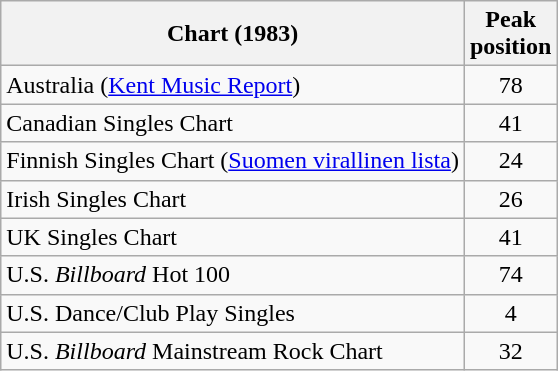<table class="wikitable sortable">
<tr>
<th>Chart (1983)</th>
<th>Peak<br>position</th>
</tr>
<tr>
<td align="left">Australia (<a href='#'>Kent Music Report</a>)</td>
<td style="text-align:center;">78</td>
</tr>
<tr>
<td align="left">Canadian Singles Chart</td>
<td style="text-align:center;">41</td>
</tr>
<tr>
<td align="left">Finnish Singles Chart (<a href='#'>Suomen virallinen lista</a>)</td>
<td style="text-align:center;">24</td>
</tr>
<tr>
<td align="left">Irish Singles Chart</td>
<td style="text-align:center;">26</td>
</tr>
<tr>
<td align="left">UK Singles Chart</td>
<td style="text-align:center;">41</td>
</tr>
<tr>
<td align="left">U.S. <em>Billboard</em> Hot 100</td>
<td style="text-align:center;">74</td>
</tr>
<tr>
<td align="left">U.S. Dance/Club Play Singles</td>
<td style="text-align:center;">4</td>
</tr>
<tr>
<td align="left">U.S. <em>Billboard</em> Mainstream Rock Chart</td>
<td style="text-align:center;">32</td>
</tr>
</table>
